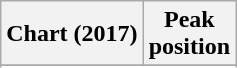<table class="wikitable sortable plainrowheaders" style="text-align:center">
<tr>
<th scope="col">Chart (2017)</th>
<th scope="col">Peak<br> position</th>
</tr>
<tr>
</tr>
<tr>
</tr>
<tr>
</tr>
</table>
